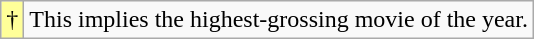<table class="wikitable">
<tr>
<td style="background-color:#FFFF99">†</td>
<td>This implies the highest-grossing movie of the year.</td>
</tr>
</table>
